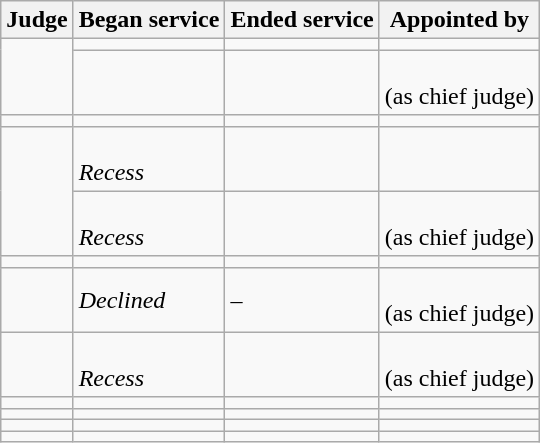<table class="sortable wikitable">
<tr>
<th>Judge</th>
<th>Began service</th>
<th>Ended service</th>
<th>Appointed by</th>
</tr>
<tr>
<td rowspan="2"></td>
<td></td>
<td></td>
<td></td>
</tr>
<tr>
<td></td>
<td></td>
<td><br>(as chief judge)</td>
</tr>
<tr>
<td></td>
<td></td>
<td></td>
<td></td>
</tr>
<tr>
<td rowspan="2"></td>
<td><br><em>Recess</em></td>
<td></td>
<td></td>
</tr>
<tr>
<td><br><em>Recess</em></td>
<td></td>
<td><br>(as chief judge)</td>
</tr>
<tr>
<td></td>
<td></td>
<td></td>
<td></td>
</tr>
<tr>
<td></td>
<td><em>Declined</em></td>
<td>–</td>
<td><br>(as chief judge)</td>
</tr>
<tr>
<td></td>
<td><br><em>Recess</em></td>
<td></td>
<td><br>(as chief judge)</td>
</tr>
<tr>
<td></td>
<td></td>
<td></td>
<td></td>
</tr>
<tr>
<td></td>
<td></td>
<td></td>
<td></td>
</tr>
<tr>
<td></td>
<td></td>
<td></td>
<td></td>
</tr>
<tr>
<td></td>
<td></td>
<td></td>
<td></td>
</tr>
</table>
